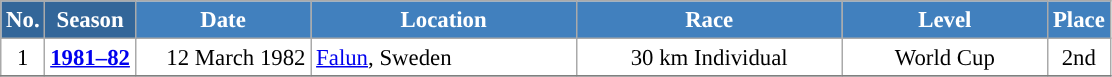<table class="wikitable sortable" style="font-size:95%; text-align:center; border:grey solid 1px; border-collapse:collapse; background:#ffffff;">
<tr style="background:#efefef;">
<th style="background-color:#369; color:white;">No.</th>
<th style="background-color:#369; color:white;">Season</th>
<th style="background-color:#4180be; color:white; width:110px;">Date</th>
<th style="background-color:#4180be; color:white; width:170px;">Location</th>
<th style="background-color:#4180be; color:white; width:170px;">Race</th>
<th style="background-color:#4180be; color:white; width:130px;">Level</th>
<th style="background-color:#4180be; color:white;">Place</th>
</tr>
<tr>
<td align=center>1</td>
<td rowspan=1 align=center><strong><a href='#'>1981–82</a></strong></td>
<td align=right>12 March 1982</td>
<td align=left> <a href='#'>Falun</a>, Sweden</td>
<td>30 km Individual</td>
<td>World Cup</td>
<td>2nd</td>
</tr>
<tr>
</tr>
</table>
